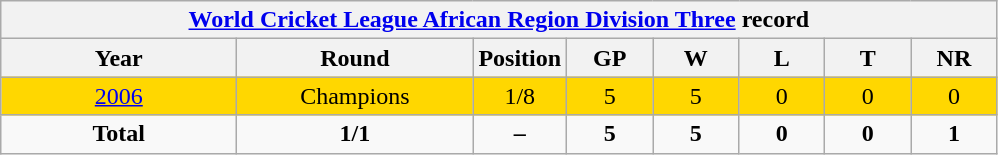<table class="wikitable" style="text-align: center; width=900px;">
<tr>
<th colspan=9><a href='#'>World Cricket League African Region Division Three</a> record</th>
</tr>
<tr>
<th width=150>Year</th>
<th width=150>Round</th>
<th width=50>Position</th>
<th width=50>GP</th>
<th width=50>W</th>
<th width=50>L</th>
<th width=50>T</th>
<th width=50>NR</th>
</tr>
<tr bgcolor=gold>
<td> <a href='#'>2006</a></td>
<td>Champions</td>
<td>1/8</td>
<td>5</td>
<td>5</td>
<td>0</td>
<td>0</td>
<td>0</td>
</tr>
<tr>
<td><strong>Total</strong></td>
<td><strong>1/1</strong></td>
<td><strong>–</strong></td>
<td><strong>5</strong></td>
<td><strong>5</strong></td>
<td><strong>0</strong></td>
<td><strong>0</strong></td>
<td><strong>1</strong></td>
</tr>
</table>
